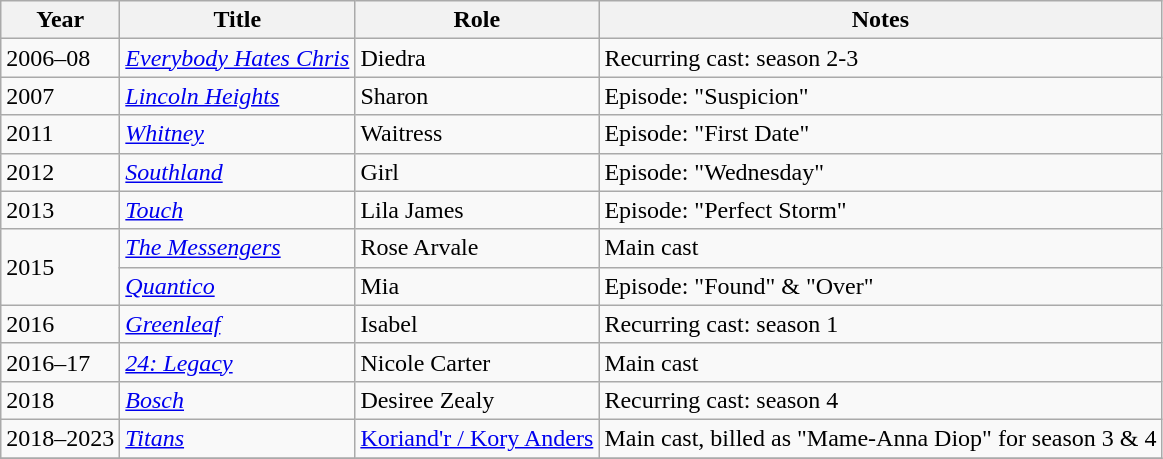<table class="wikitable sortable">
<tr>
<th>Year</th>
<th>Title</th>
<th>Role</th>
<th class="unsortable">Notes</th>
</tr>
<tr>
<td>2006–08</td>
<td><em><a href='#'>Everybody Hates Chris</a></em></td>
<td>Diedra</td>
<td>Recurring cast: season 2-3</td>
</tr>
<tr>
<td>2007</td>
<td><em><a href='#'>Lincoln Heights</a></em></td>
<td>Sharon</td>
<td>Episode: "Suspicion"</td>
</tr>
<tr>
<td>2011</td>
<td><em><a href='#'>Whitney</a></em></td>
<td>Waitress</td>
<td>Episode: "First Date"</td>
</tr>
<tr>
<td>2012</td>
<td><em><a href='#'>Southland</a></em></td>
<td>Girl</td>
<td>Episode: "Wednesday"</td>
</tr>
<tr>
<td>2013</td>
<td><em><a href='#'>Touch</a></em></td>
<td>Lila James</td>
<td>Episode: "Perfect Storm"</td>
</tr>
<tr>
<td rowspan="2">2015</td>
<td><em><a href='#'>The Messengers</a></em></td>
<td>Rose Arvale</td>
<td>Main cast</td>
</tr>
<tr>
<td><em><a href='#'>Quantico</a></em></td>
<td>Mia</td>
<td>Episode: "Found" & "Over"</td>
</tr>
<tr>
<td>2016</td>
<td><em><a href='#'>Greenleaf</a></em></td>
<td>Isabel</td>
<td>Recurring cast: season 1</td>
</tr>
<tr>
<td>2016–17</td>
<td><em><a href='#'>24: Legacy</a></em></td>
<td>Nicole Carter</td>
<td>Main cast</td>
</tr>
<tr>
<td>2018</td>
<td><em><a href='#'>Bosch</a></em></td>
<td>Desiree Zealy</td>
<td>Recurring cast: season 4</td>
</tr>
<tr>
<td>2018–2023</td>
<td><em><a href='#'>Titans</a></em></td>
<td><a href='#'>Koriand'r / Kory Anders</a></td>
<td>Main cast, billed as "Mame-Anna Diop" for season 3 & 4</td>
</tr>
<tr>
</tr>
</table>
